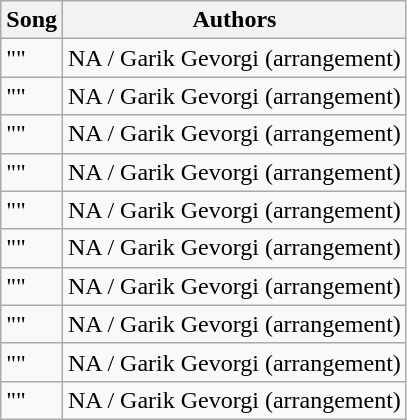<table class="wikitable">
<tr>
<th>Song</th>
<th>Authors</th>
</tr>
<tr>
<td>""</td>
<td>NA / Garik Gevorgi (arrangement)</td>
</tr>
<tr>
<td>""</td>
<td>NA / Garik Gevorgi (arrangement)</td>
</tr>
<tr>
<td>""</td>
<td>NA / Garik Gevorgi (arrangement)</td>
</tr>
<tr>
<td>""</td>
<td>NA / Garik Gevorgi (arrangement)</td>
</tr>
<tr>
<td>""</td>
<td>NA / Garik Gevorgi (arrangement)</td>
</tr>
<tr>
<td>""</td>
<td>NA / Garik Gevorgi (arrangement)</td>
</tr>
<tr>
<td>""</td>
<td>NA / Garik Gevorgi (arrangement)</td>
</tr>
<tr>
<td>""</td>
<td>NA / Garik Gevorgi (arrangement)</td>
</tr>
<tr>
<td>""</td>
<td>NA / Garik Gevorgi (arrangement)</td>
</tr>
<tr>
<td>""</td>
<td>NA / Garik Gevorgi (arrangement)</td>
</tr>
</table>
